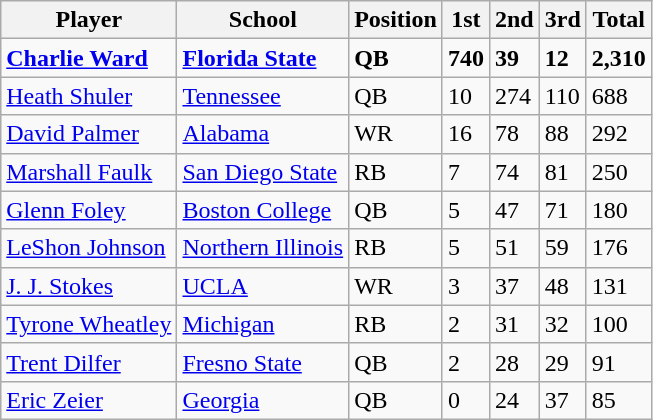<table class="wikitable">
<tr>
<th>Player</th>
<th>School</th>
<th>Position</th>
<th>1st</th>
<th>2nd</th>
<th>3rd</th>
<th>Total</th>
</tr>
<tr>
<td><strong><a href='#'>Charlie Ward</a></strong></td>
<td><strong><a href='#'>Florida State</a></strong></td>
<td><strong>QB</strong></td>
<td><strong>740</strong></td>
<td><strong>39</strong></td>
<td><strong>12</strong></td>
<td><strong>2,310</strong></td>
</tr>
<tr>
<td><a href='#'>Heath Shuler</a></td>
<td><a href='#'>Tennessee</a></td>
<td>QB</td>
<td>10</td>
<td>274</td>
<td>110</td>
<td>688</td>
</tr>
<tr>
<td><a href='#'>David Palmer</a></td>
<td><a href='#'>Alabama</a></td>
<td>WR</td>
<td>16</td>
<td>78</td>
<td>88</td>
<td>292</td>
</tr>
<tr>
<td><a href='#'>Marshall Faulk</a></td>
<td><a href='#'>San Diego State</a></td>
<td>RB</td>
<td>7</td>
<td>74</td>
<td>81</td>
<td>250</td>
</tr>
<tr>
<td><a href='#'>Glenn Foley</a></td>
<td><a href='#'>Boston College</a></td>
<td>QB</td>
<td>5</td>
<td>47</td>
<td>71</td>
<td>180</td>
</tr>
<tr>
<td><a href='#'>LeShon Johnson</a></td>
<td><a href='#'>Northern Illinois</a></td>
<td>RB</td>
<td>5</td>
<td>51</td>
<td>59</td>
<td>176</td>
</tr>
<tr>
<td><a href='#'>J. J. Stokes</a></td>
<td><a href='#'>UCLA</a></td>
<td>WR</td>
<td>3</td>
<td>37</td>
<td>48</td>
<td>131</td>
</tr>
<tr>
<td><a href='#'>Tyrone Wheatley</a></td>
<td><a href='#'>Michigan</a></td>
<td>RB</td>
<td>2</td>
<td>31</td>
<td>32</td>
<td>100</td>
</tr>
<tr>
<td><a href='#'>Trent Dilfer</a></td>
<td><a href='#'>Fresno State</a></td>
<td>QB</td>
<td>2</td>
<td>28</td>
<td>29</td>
<td>91</td>
</tr>
<tr>
<td><a href='#'>Eric Zeier</a></td>
<td><a href='#'>Georgia</a></td>
<td>QB</td>
<td>0</td>
<td>24</td>
<td>37</td>
<td>85</td>
</tr>
</table>
